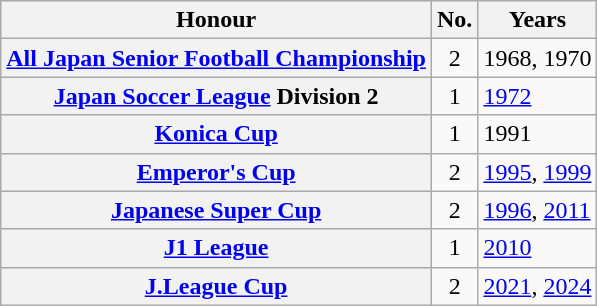<table class="wikitable">
<tr>
<th scope=col>Honour</th>
<th scope=col>No.</th>
<th scope=col>Years</th>
</tr>
<tr>
<th scope=row><a href='#'>All Japan Senior Football Championship</a></th>
<td align="center">2</td>
<td>1968, 1970</td>
</tr>
<tr>
<th scope=row><a href='#'>Japan Soccer League</a> Division 2</th>
<td align="center">1</td>
<td><a href='#'>1972</a></td>
</tr>
<tr>
<th scope=row><a href='#'>Konica Cup</a></th>
<td align="center">1</td>
<td>1991</td>
</tr>
<tr>
<th scope=row><a href='#'>Emperor's Cup</a></th>
<td align="center">2</td>
<td><a href='#'>1995</a>, <a href='#'>1999</a></td>
</tr>
<tr>
<th scope=row><a href='#'>Japanese Super Cup</a></th>
<td align="center">2</td>
<td><a href='#'>1996</a>, <a href='#'>2011</a></td>
</tr>
<tr>
<th scope=row><a href='#'>J1 League</a></th>
<td align="center">1</td>
<td><a href='#'>2010</a></td>
</tr>
<tr>
<th scope=row><a href='#'>J.League Cup</a></th>
<td align="center">2</td>
<td><a href='#'>2021</a>, <a href='#'>2024</a></td>
</tr>
</table>
